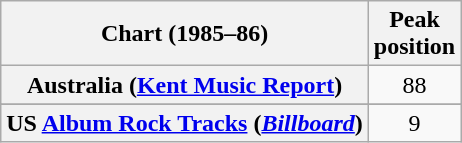<table class="wikitable sortable plainrowheaders">
<tr>
<th>Chart (1985–86)</th>
<th>Peak<br>position</th>
</tr>
<tr>
<th scope="row">Australia (<a href='#'>Kent Music Report</a>)</th>
<td style="text-align:center;">88</td>
</tr>
<tr>
</tr>
<tr>
<th scope="row">US <a href='#'>Album Rock Tracks</a> (<em><a href='#'>Billboard</a></em>)</th>
<td align="center">9</td>
</tr>
</table>
